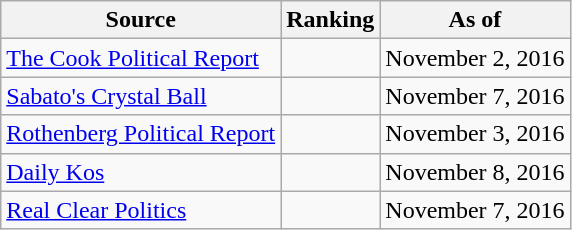<table class="wikitable" style="text-align:center">
<tr>
<th>Source</th>
<th>Ranking</th>
<th>As of</th>
</tr>
<tr>
<td align=left><a href='#'>The Cook Political Report</a></td>
<td></td>
<td>November 2, 2016</td>
</tr>
<tr>
<td align=left><a href='#'>Sabato's Crystal Ball</a></td>
<td></td>
<td>November 7, 2016</td>
</tr>
<tr>
<td align=left><a href='#'>Rothenberg Political Report</a></td>
<td></td>
<td>November 3, 2016</td>
</tr>
<tr>
<td align=left><a href='#'>Daily Kos</a></td>
<td></td>
<td>November 8, 2016</td>
</tr>
<tr>
<td align=left><a href='#'>Real Clear Politics</a></td>
<td></td>
<td>November 7, 2016</td>
</tr>
</table>
